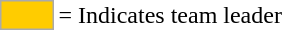<table>
<tr>
<td style="background:#fc0; border:1px solid #aaa; width:2em;"></td>
<td>= Indicates team leader</td>
</tr>
</table>
